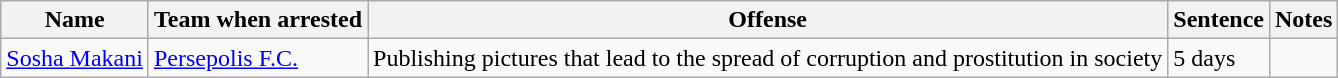<table class="wikitable">
<tr>
<th>Name</th>
<th>Team when arrested</th>
<th>Offense</th>
<th>Sentence</th>
<th>Notes</th>
</tr>
<tr>
<td><a href='#'>Sosha Makani</a></td>
<td><a href='#'>Persepolis F.C.</a></td>
<td>Publishing pictures that lead to the spread of corruption and prostitution in society</td>
<td>5 days</td>
<td></td>
</tr>
</table>
